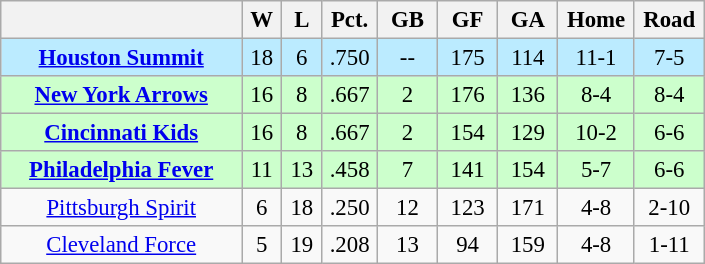<table class="wikitable" width="470" style="font-size:95%; text-align:center">
<tr>
<th width="30%"></th>
<th width="5%">W</th>
<th width="5%">L</th>
<th width="5%">Pct.</th>
<th width="7.5%">GB</th>
<th width="7.5%">GF</th>
<th width="7.5%">GA</th>
<th width="7.5%">Home</th>
<th width="7.5%">Road</th>
</tr>
<tr style="text-align:center; background:#BBEBFF;">
<td><strong><a href='#'>Houston Summit</a></strong></td>
<td>18</td>
<td>6</td>
<td>.750</td>
<td>--</td>
<td>175</td>
<td>114</td>
<td>11-1</td>
<td>7-5</td>
</tr>
<tr style="text-align:center; background:#ccffcc;">
<td><strong><a href='#'>New York Arrows</a></strong></td>
<td>16</td>
<td>8</td>
<td>.667</td>
<td>2</td>
<td>176</td>
<td>136</td>
<td>8-4</td>
<td>8-4</td>
</tr>
<tr style="text-align:center; background:#ccffcc;">
<td><strong><a href='#'>Cincinnati Kids</a></strong></td>
<td>16</td>
<td>8</td>
<td>.667</td>
<td>2</td>
<td>154</td>
<td>129</td>
<td>10-2</td>
<td>6-6</td>
</tr>
<tr style="text-align:center; background:#ccffcc;">
<td><strong><a href='#'>Philadelphia Fever</a></strong></td>
<td>11</td>
<td>13</td>
<td>.458</td>
<td>7</td>
<td>141</td>
<td>154</td>
<td>5-7</td>
<td>6-6</td>
</tr>
<tr>
<td><a href='#'>Pittsburgh Spirit</a></td>
<td>6</td>
<td>18</td>
<td>.250</td>
<td>12</td>
<td>123</td>
<td>171</td>
<td>4-8</td>
<td>2-10</td>
</tr>
<tr>
<td><a href='#'>Cleveland Force</a></td>
<td>5</td>
<td>19</td>
<td>.208</td>
<td>13</td>
<td>94</td>
<td>159</td>
<td>4-8</td>
<td>1-11</td>
</tr>
</table>
